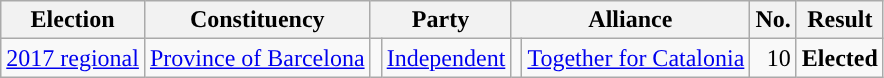<table class="wikitable" style="text-align:left;">
<tr>
<th scope=col>Election</th>
<th scope=col>Constituency</th>
<th scope=col colspan="2">Party</th>
<th scope=col colspan="2">Alliance</th>
<th scope=col>No.</th>
<th scope=col>Result</th>
</tr>
<tr>
<td><a href='#'>2017 regional</a></td>
<td><a href='#'>Province of Barcelona</a></td>
<td style="background:"></td>
<td><a href='#'>Independent</a></td>
<td style="background:"></td>
<td><a href='#'>Together for Catalonia</a></td>
<td align=right>10</td>
<td><strong>Elected</strong></td>
</tr>
</table>
